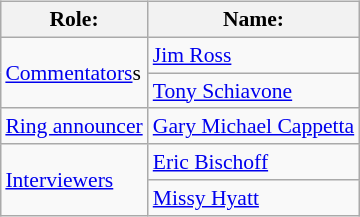<table class=wikitable style="font-size:90%; margin: 0.5em 0 0.5em 1em; float: right; clear: right;">
<tr>
<th>Role:</th>
<th>Name:</th>
</tr>
<tr>
<td rowspan=2><a href='#'>Commentators</a>s</td>
<td><a href='#'>Jim Ross</a></td>
</tr>
<tr>
<td><a href='#'>Tony Schiavone</a></td>
</tr>
<tr>
<td><a href='#'>Ring announcer</a></td>
<td><a href='#'>Gary Michael Cappetta</a></td>
</tr>
<tr>
<td rowspan=2><a href='#'>Interviewers</a></td>
<td><a href='#'>Eric Bischoff</a></td>
</tr>
<tr>
<td><a href='#'>Missy Hyatt</a></td>
</tr>
</table>
